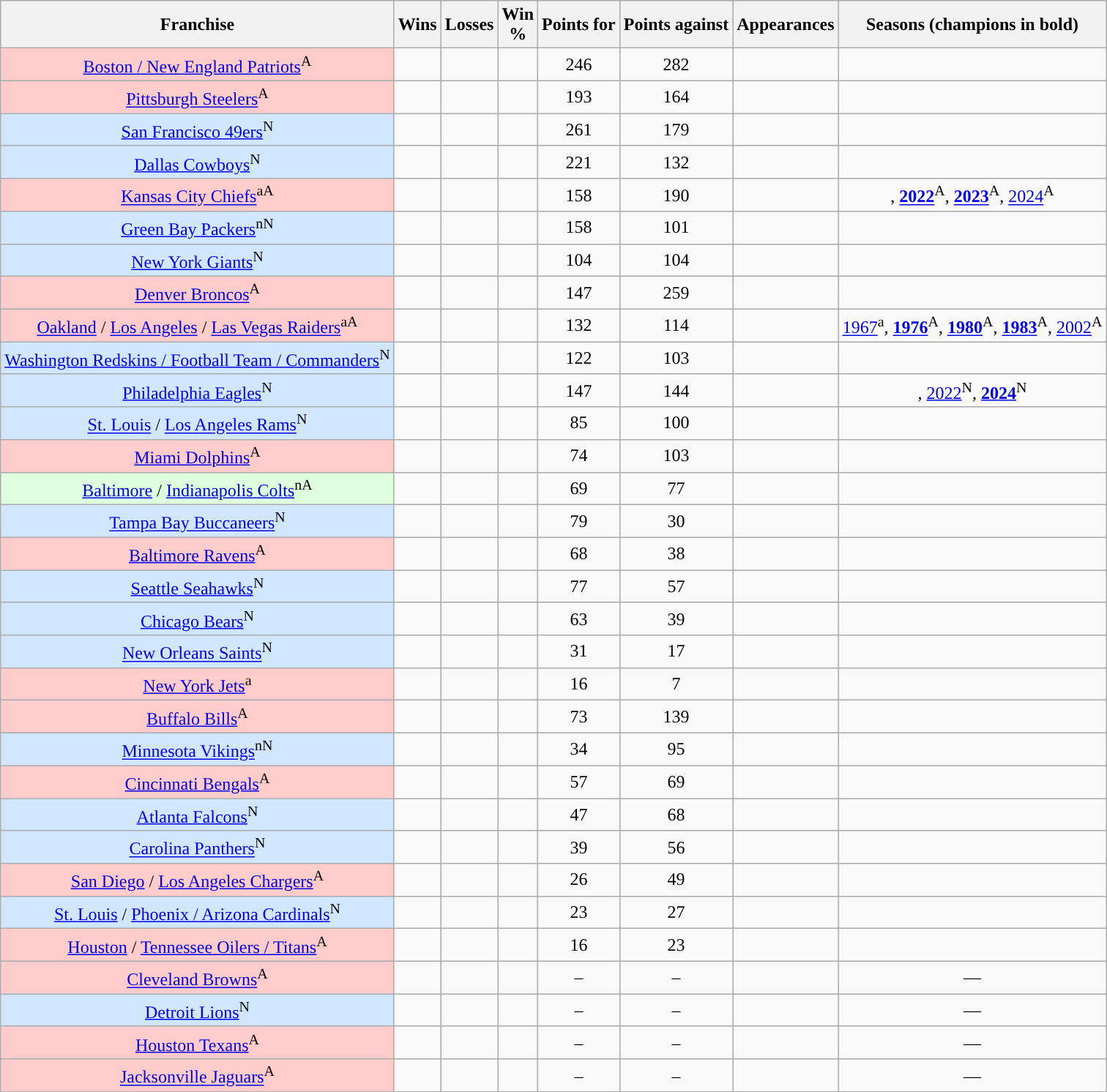<table class="wikitable sortable">
<tr>
<th>Franchise</th>
<th>Wins</th>
<th>Losses</th>
<th>Win<br>%</th>
<th>Points for</th>
<th>Points against</th>
<th>Appearances</th>
<th>Seasons (champions in bold)</th>
</tr>
<tr align=center>
<td align=center style="background:#ffcccc;"><a href='#'>Boston / New England Patriots</a><sup>A</sup></td>
<td></td>
<td></td>
<td></td>
<td>246</td>
<td>282</td>
<td></td>
<td align=center></td>
</tr>
<tr align=center>
<td align=center style="background:#ffcccc;"><a href='#'>Pittsburgh Steelers</a><sup>A</sup></td>
<td></td>
<td></td>
<td></td>
<td>193</td>
<td>164</td>
<td></td>
<td align=center></td>
</tr>
<tr align=center>
<td style="background:#d0e7ff;" align=center><a href='#'>San Francisco 49ers</a><sup>N</sup></td>
<td></td>
<td></td>
<td></td>
<td>261</td>
<td>179</td>
<td></td>
<td align=center></td>
</tr>
<tr align=center>
<td align=center style="background:#d0e7ff;"><a href='#'>Dallas Cowboys</a><sup>N</sup></td>
<td></td>
<td></td>
<td></td>
<td>221</td>
<td>132</td>
<td></td>
<td align=center></td>
</tr>
<tr align=center>
<td style="background:#ffcccc;" align="center"><a href='#'>Kansas City Chiefs</a><sup>aA</sup></td>
<td></td>
<td></td>
<td></td>
<td>158</td>
<td>190</td>
<td></td>
<td align="center">, <strong><a href='#'>2022</a></strong><sup>A</sup>, <strong><a href='#'>2023</a></strong><sup>A</sup>, <a href='#'>2024</a><sup>A</sup></td>
</tr>
<tr align=center>
<td style="background:#d0e7ff;" align=center><a href='#'>Green Bay Packers</a><sup>nN</sup></td>
<td></td>
<td></td>
<td></td>
<td>158</td>
<td>101</td>
<td></td>
<td align=center></td>
</tr>
<tr align=center>
<td style="background:#d0e7ff;" align=center><a href='#'>New York Giants</a><sup>N</sup></td>
<td></td>
<td></td>
<td></td>
<td>104</td>
<td>104</td>
<td></td>
<td align=center></td>
</tr>
<tr align=center>
<td align=center style="background:#ffcccc;"><a href='#'>Denver Broncos</a><sup>A</sup></td>
<td></td>
<td></td>
<td></td>
<td>147</td>
<td>259</td>
<td></td>
<td align=center></td>
</tr>
<tr align=center>
<td style="background:#ffcccc;" align=center><a href='#'>Oakland</a> / <a href='#'>Los Angeles</a> / <a href='#'>Las Vegas Raiders</a><sup>aA</sup></td>
<td></td>
<td></td>
<td></td>
<td>132</td>
<td>114</td>
<td></td>
<td align=center><a href='#'>1967</a><sup>a</sup>, <strong><a href='#'>1976</a></strong><sup>A</sup>, <strong><a href='#'>1980</a></strong><sup>A</sup>, <strong><a href='#'>1983</a></strong><sup>A</sup>, <a href='#'>2002</a><sup>A</sup></td>
</tr>
<tr align="center">
<td style="background:#d0e7ff;" align="center"><a href='#'>Washington Redskins / Football Team / Commanders</a><sup>N</sup></td>
<td></td>
<td></td>
<td></td>
<td>122</td>
<td>103</td>
<td></td>
<td align="center"></td>
</tr>
<tr align="center">
<td style="background:#d0e7ff;" align="center"><a href='#'>Philadelphia Eagles</a><sup>N</sup></td>
<td></td>
<td></td>
<td></td>
<td>147</td>
<td>144</td>
<td></td>
<td align="center">, <a href='#'>2022</a><sup>N</sup>, <strong><a href='#'>2024</a></strong><sup>N</sup></td>
</tr>
<tr align=center>
<td style="background:#d0e7ff;" align=center><a href='#'>St. Louis</a> / <a href='#'>Los Angeles Rams</a><sup>N</sup></td>
<td></td>
<td></td>
<td></td>
<td>85</td>
<td>100</td>
<td></td>
<td align=center></td>
</tr>
<tr align="center">
<td style="background:#ffcccc;" align=center><a href='#'>Miami Dolphins</a><sup>A</sup></td>
<td></td>
<td></td>
<td></td>
<td>74</td>
<td>103</td>
<td></td>
<td align=center></td>
</tr>
<tr align=center>
<td style="background:#ddffdd;" align=center><a href='#'>Baltimore</a> / <a href='#'>Indianapolis Colts</a><sup>nA</sup></td>
<td></td>
<td></td>
<td></td>
<td>69</td>
<td>77</td>
<td></td>
<td align=center></td>
</tr>
<tr align=center>
<td style="background:#d0e7ff;" align=center><a href='#'>Tampa Bay Buccaneers</a><sup>N</sup></td>
<td></td>
<td></td>
<td></td>
<td>79</td>
<td>30</td>
<td></td>
<td align=center></td>
</tr>
<tr align=center>
<td style="background:#ffcccc;" align=center><a href='#'>Baltimore Ravens</a><sup>A</sup></td>
<td></td>
<td></td>
<td></td>
<td>68</td>
<td>38</td>
<td></td>
<td align=center></td>
</tr>
<tr align=center>
<td style="background:#d0e7ff;" align=center><a href='#'>Seattle Seahawks</a><sup>N</sup></td>
<td></td>
<td></td>
<td></td>
<td>77</td>
<td>57</td>
<td></td>
<td align=center></td>
</tr>
<tr align=center>
<td style="background:#d0e7ff;" align=center><a href='#'>Chicago Bears</a><sup>N</sup></td>
<td></td>
<td></td>
<td></td>
<td>63</td>
<td>39</td>
<td></td>
<td align=center></td>
</tr>
<tr align=center>
<td style="background:#d0e7ff;" align=center><a href='#'>New Orleans Saints</a><sup>N</sup></td>
<td></td>
<td></td>
<td></td>
<td>31</td>
<td>17</td>
<td></td>
<td align=center></td>
</tr>
<tr align=center>
<td style="background:#ffcccc;" align=center><a href='#'>New York Jets</a><sup>a</sup></td>
<td></td>
<td></td>
<td></td>
<td>16</td>
<td>7</td>
<td></td>
<td align=center></td>
</tr>
<tr align=center>
<td style="background:#ffcccc;" align=center><a href='#'>Buffalo Bills</a><sup>A</sup></td>
<td></td>
<td></td>
<td></td>
<td>73</td>
<td>139</td>
<td></td>
<td align=center></td>
</tr>
<tr align=center>
<td style="background:#d0e7ff;" align=center><a href='#'>Minnesota Vikings</a><sup>nN</sup></td>
<td></td>
<td></td>
<td></td>
<td>34</td>
<td>95</td>
<td></td>
<td align=center></td>
</tr>
<tr align=center>
<td style="background:#ffcccc;" align=center><a href='#'>Cincinnati Bengals</a><sup>A</sup></td>
<td></td>
<td></td>
<td></td>
<td>57</td>
<td>69</td>
<td></td>
<td align=center></td>
</tr>
<tr align=center>
<td style="background:#d0e7ff;" align=center><a href='#'>Atlanta Falcons</a><sup>N</sup></td>
<td></td>
<td></td>
<td></td>
<td>47</td>
<td>68</td>
<td></td>
<td align=center></td>
</tr>
<tr align=center>
<td style="background:#d0e7ff;" align=center><a href='#'>Carolina Panthers</a><sup>N</sup></td>
<td></td>
<td></td>
<td></td>
<td>39</td>
<td>56</td>
<td></td>
<td align=center></td>
</tr>
<tr align=center>
<td style="background:#ffcccc;" align=center><a href='#'>San Diego</a> / <a href='#'>Los Angeles Chargers</a><sup>A</sup></td>
<td></td>
<td></td>
<td></td>
<td>26</td>
<td>49</td>
<td></td>
<td align=center></td>
</tr>
<tr align=center>
<td style="background:#d0e7ff;" align=center><a href='#'>St. Louis</a> / <a href='#'>Phoenix / Arizona Cardinals</a><sup>N</sup></td>
<td></td>
<td></td>
<td></td>
<td>23</td>
<td>27</td>
<td></td>
<td align=center></td>
</tr>
<tr align=center>
<td style="background:#ffcccc;" align=center><a href='#'>Houston</a> / <a href='#'>Tennessee Oilers / Titans</a><sup>A</sup></td>
<td></td>
<td></td>
<td></td>
<td>16</td>
<td>23</td>
<td></td>
<td align=center></td>
</tr>
<tr align=center>
<td style="background:#ffcccc;" align=center><a href='#'>Cleveland Browns</a><sup>A</sup></td>
<td></td>
<td></td>
<td></td>
<td>–</td>
<td>–</td>
<td></td>
<td align=center>—</td>
</tr>
<tr align=center>
<td style="background:#d0e7ff;" align=center><a href='#'>Detroit Lions</a><sup>N</sup></td>
<td></td>
<td></td>
<td></td>
<td>–</td>
<td>–</td>
<td></td>
<td align=center>—</td>
</tr>
<tr align=center>
<td style="background:#ffcccc;" align=center><a href='#'>Houston Texans</a><sup>A</sup></td>
<td></td>
<td></td>
<td></td>
<td>–</td>
<td>–</td>
<td></td>
<td align=center>—</td>
</tr>
<tr align=center>
<td style="background:#ffcccc;" align=center><a href='#'>Jacksonville Jaguars</a><sup>A</sup></td>
<td></td>
<td></td>
<td></td>
<td>–</td>
<td>–</td>
<td></td>
<td align=center>—</td>
</tr>
</table>
